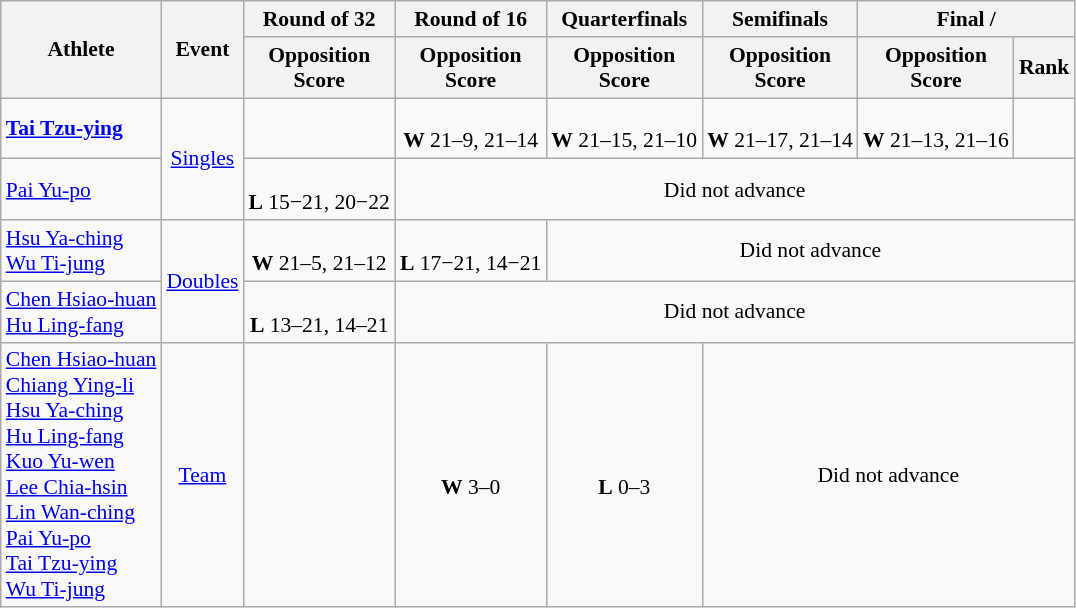<table class=wikitable style=font-size:90%;text-align:center>
<tr>
<th rowspan="2">Athlete</th>
<th rowspan="2">Event</th>
<th>Round of 32</th>
<th>Round of 16</th>
<th>Quarterfinals</th>
<th>Semifinals</th>
<th colspan="2">Final / </th>
</tr>
<tr>
<th>Opposition<br>Score</th>
<th>Opposition<br>Score</th>
<th>Opposition<br>Score</th>
<th>Opposition<br>Score</th>
<th>Opposition<br>Score</th>
<th>Rank</th>
</tr>
<tr>
<td align=left><strong><a href='#'>Tai Tzu-ying</a></strong></td>
<td align=center rowspan=2><a href='#'>Singles</a></td>
<td></td>
<td><br><strong>W</strong> 21–9, 21–14</td>
<td><br><strong>W</strong> 21–15, 21–10</td>
<td><br><strong>W</strong> 21–17, 21–14</td>
<td><br><strong>W</strong> 21–13, 21–16</td>
<td></td>
</tr>
<tr>
<td align=left><a href='#'>Pai Yu-po</a></td>
<td><br><strong>L</strong> 15−21, 20−22</td>
<td colspan="5">Did not advance</td>
</tr>
<tr>
<td align=left><a href='#'>Hsu Ya-ching</a> <br> <a href='#'>Wu Ti-jung</a></td>
<td align=center rowspan=2><a href='#'>Doubles</a></td>
<td><br><strong>W</strong> 21–5, 21–12</td>
<td><br><strong>L</strong> 17−21, 14−21</td>
<td colspan="4">Did not advance</td>
</tr>
<tr>
<td align=left><a href='#'>Chen Hsiao-huan</a> <br> <a href='#'>Hu Ling-fang</a></td>
<td><br><strong>L</strong> 13–21, 14–21</td>
<td colspan="5">Did not advance</td>
</tr>
<tr>
<td align=left><a href='#'>Chen Hsiao-huan</a> <br> <a href='#'>Chiang Ying-li</a> <br> <a href='#'>Hsu Ya-ching</a> <br> <a href='#'>Hu Ling-fang</a> <br> <a href='#'>Kuo Yu-wen</a> <br> <a href='#'>Lee Chia-hsin</a> <br> <a href='#'>Lin Wan-ching</a> <br> <a href='#'>Pai Yu-po</a> <br> <a href='#'>Tai Tzu-ying</a> <br> <a href='#'>Wu Ti-jung</a></td>
<td align=center><a href='#'>Team</a></td>
<td></td>
<td><br><strong>W</strong> 3–0</td>
<td><br><strong>L</strong> 0–3</td>
<td colspan="3">Did not advance</td>
</tr>
</table>
